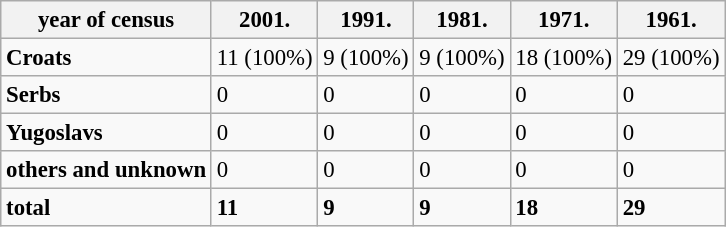<table class="wikitable" style="font-size:95%;">
<tr>
<th>year of census</th>
<th>2001.</th>
<th>1991.</th>
<th>1981.</th>
<th>1971.</th>
<th>1961.</th>
</tr>
<tr>
<td><strong>Croats</strong></td>
<td>11 (100%)</td>
<td>9 (100%)</td>
<td>9 (100%)</td>
<td>18 (100%)</td>
<td>29 (100%)</td>
</tr>
<tr>
<td><strong>Serbs</strong></td>
<td>0</td>
<td>0</td>
<td>0</td>
<td>0</td>
<td>0</td>
</tr>
<tr>
<td><strong>Yugoslavs</strong></td>
<td>0</td>
<td>0</td>
<td>0</td>
<td>0</td>
<td>0</td>
</tr>
<tr>
<td><strong>others and unknown</strong></td>
<td>0</td>
<td>0</td>
<td>0</td>
<td>0</td>
<td>0</td>
</tr>
<tr>
<td><strong>total</strong></td>
<td><strong>11</strong></td>
<td><strong>9</strong></td>
<td><strong>9</strong></td>
<td><strong>18</strong></td>
<td><strong>29</strong></td>
</tr>
</table>
